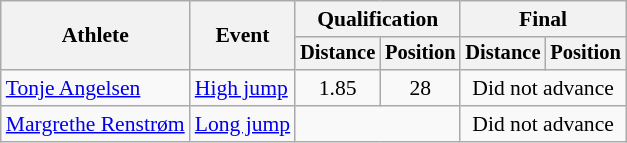<table class=wikitable style="font-size:90%">
<tr>
<th rowspan="2">Athlete</th>
<th rowspan="2">Event</th>
<th colspan="2">Qualification</th>
<th colspan="2">Final</th>
</tr>
<tr style="font-size:95%">
<th>Distance</th>
<th>Position</th>
<th>Distance</th>
<th>Position</th>
</tr>
<tr align=center>
<td align=left><a href='#'>Tonje Angelsen</a></td>
<td align=left><a href='#'>High jump</a></td>
<td>1.85</td>
<td>28</td>
<td colspan=2>Did not advance</td>
</tr>
<tr align=center>
<td align=left><a href='#'>Margrethe Renstrøm</a></td>
<td align=left><a href='#'>Long jump</a></td>
<td colspan=2></td>
<td colspan=2>Did not advance</td>
</tr>
</table>
